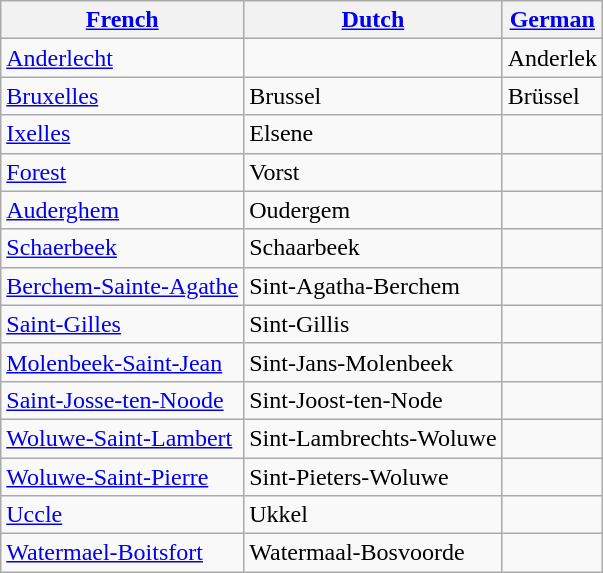<table class="sortable wikitable" border="1">
<tr>
<th><a href='#'>French</a></th>
<th><a href='#'>Dutch</a></th>
<th><a href='#'>German</a></th>
</tr>
<tr>
<td><a href='#'>Anderlecht</a></td>
<td></td>
<td>Anderlek</td>
</tr>
<tr>
<td><a href='#'>Bruxelles</a></td>
<td>Brussel</td>
<td>Brüssel</td>
</tr>
<tr>
<td><a href='#'>Ixelles</a></td>
<td>Elsene</td>
<td></td>
</tr>
<tr>
<td><a href='#'>Forest</a></td>
<td>Vorst</td>
<td></td>
</tr>
<tr>
<td><a href='#'>Auderghem</a></td>
<td>Oudergem</td>
<td></td>
</tr>
<tr>
<td><a href='#'>Schaerbeek</a></td>
<td>Schaarbeek</td>
<td></td>
</tr>
<tr>
<td><a href='#'>Berchem-Sainte-Agathe</a></td>
<td>Sint-Agatha-Berchem</td>
<td></td>
</tr>
<tr>
<td><a href='#'>Saint-Gilles</a></td>
<td>Sint-Gillis</td>
<td></td>
</tr>
<tr>
<td><a href='#'>Molenbeek-Saint-Jean</a></td>
<td>Sint-Jans-Molenbeek</td>
<td></td>
</tr>
<tr>
<td><a href='#'>Saint-Josse-ten-Noode</a></td>
<td>Sint-Joost-ten-Node</td>
<td></td>
</tr>
<tr>
<td><a href='#'>Woluwe-Saint-Lambert</a></td>
<td>Sint-Lambrechts-Woluwe</td>
<td></td>
</tr>
<tr>
<td><a href='#'>Woluwe-Saint-Pierre</a></td>
<td>Sint-Pieters-Woluwe</td>
<td></td>
</tr>
<tr>
<td><a href='#'>Uccle</a></td>
<td>Ukkel</td>
<td></td>
</tr>
<tr>
<td><a href='#'>Watermael-Boitsfort</a></td>
<td>Watermaal-Bosvoorde</td>
<td></td>
</tr>
</table>
